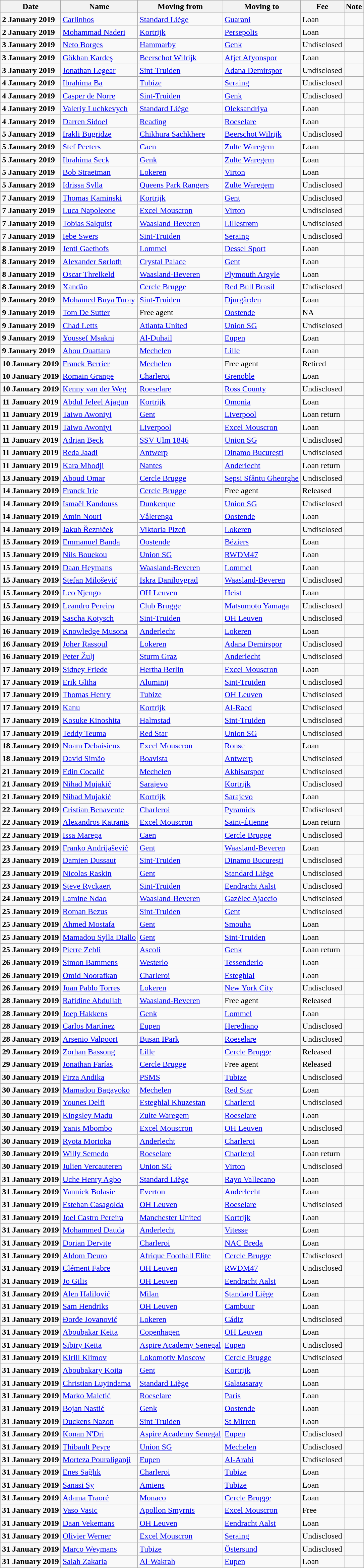<table class="wikitable sortable">
<tr>
<th>Date</th>
<th>Name</th>
<th>Moving from</th>
<th>Moving to</th>
<th>Fee</th>
<th>Note</th>
</tr>
<tr>
<td><strong>2 January 2019</strong></td>
<td> <a href='#'>Carlinhos</a></td>
<td><a href='#'>Standard Liège</a></td>
<td> <a href='#'>Guarani</a></td>
<td>Loan </td>
<td></td>
</tr>
<tr>
<td><strong>2 January 2019</strong></td>
<td> <a href='#'>Mohammad Naderi</a></td>
<td><a href='#'>Kortrijk</a></td>
<td> <a href='#'>Persepolis</a></td>
<td>Loan </td>
<td></td>
</tr>
<tr>
<td><strong>3 January 2019</strong></td>
<td> <a href='#'>Neto Borges</a></td>
<td> <a href='#'>Hammarby</a></td>
<td><a href='#'>Genk</a></td>
<td>Undisclosed </td>
<td></td>
</tr>
<tr>
<td><strong>3 January 2019</strong></td>
<td> <a href='#'>Gökhan Kardeş</a></td>
<td><a href='#'>Beerschot Wilrijk</a></td>
<td> <a href='#'>Afjet Afyonspor</a></td>
<td>Loan </td>
<td></td>
</tr>
<tr>
<td><strong>3 January 2019</strong></td>
<td><a href='#'>Jonathan Legear</a></td>
<td><a href='#'>Sint-Truiden</a></td>
<td> <a href='#'>Adana Demirspor</a></td>
<td>Undisclosed </td>
<td></td>
</tr>
<tr>
<td><strong>4 January 2019</strong></td>
<td> <a href='#'>Ibrahima Ba</a></td>
<td><a href='#'>Tubize</a></td>
<td><a href='#'>Seraing</a></td>
<td>Undisclosed </td>
<td></td>
</tr>
<tr>
<td><strong>4 January 2019</strong></td>
<td><a href='#'>Casper de Norre</a></td>
<td><a href='#'>Sint-Truiden</a></td>
<td><a href='#'>Genk</a></td>
<td>Undisclosed </td>
<td></td>
</tr>
<tr>
<td><strong>4 January 2019</strong></td>
<td> <a href='#'>Valeriy Luchkevych</a></td>
<td><a href='#'>Standard Liège</a></td>
<td> <a href='#'>Oleksandriya</a></td>
<td>Loan </td>
<td></td>
</tr>
<tr>
<td><strong>4 January 2019</strong></td>
<td> <a href='#'>Darren Sidoel</a></td>
<td> <a href='#'>Reading</a></td>
<td><a href='#'>Roeselare</a></td>
<td>Loan </td>
<td></td>
</tr>
<tr>
<td><strong>5 January 2019</strong></td>
<td> <a href='#'>Irakli Bugridze</a></td>
<td> <a href='#'>Chikhura Sachkhere</a></td>
<td><a href='#'>Beerschot Wilrijk</a></td>
<td>Undisclosed </td>
<td></td>
</tr>
<tr>
<td><strong>5 January 2019</strong></td>
<td><a href='#'>Stef Peeters</a></td>
<td> <a href='#'>Caen</a></td>
<td><a href='#'>Zulte Waregem</a></td>
<td>Loan </td>
<td></td>
</tr>
<tr>
<td><strong>5 January 2019</strong></td>
<td> <a href='#'>Ibrahima Seck</a></td>
<td><a href='#'>Genk</a></td>
<td><a href='#'>Zulte Waregem</a></td>
<td>Loan </td>
<td></td>
</tr>
<tr>
<td><strong>5 January 2019</strong></td>
<td><a href='#'>Bob Straetman</a></td>
<td><a href='#'>Lokeren</a></td>
<td><a href='#'>Virton</a></td>
<td>Loan </td>
<td></td>
</tr>
<tr>
<td><strong>5 January 2019</strong></td>
<td> <a href='#'>Idrissa Sylla</a></td>
<td> <a href='#'>Queens Park Rangers</a></td>
<td><a href='#'>Zulte Waregem</a></td>
<td>Undisclosed </td>
<td></td>
</tr>
<tr>
<td><strong>7 January 2019</strong></td>
<td><a href='#'>Thomas Kaminski</a></td>
<td><a href='#'>Kortrijk</a></td>
<td><a href='#'>Gent</a></td>
<td>Undisclosed </td>
<td></td>
</tr>
<tr>
<td><strong>7 January 2019</strong></td>
<td><a href='#'>Luca Napoleone</a></td>
<td><a href='#'>Excel Mouscron</a></td>
<td><a href='#'>Virton</a></td>
<td>Undisclosed </td>
<td></td>
</tr>
<tr>
<td><strong>7 January 2019</strong></td>
<td> <a href='#'>Tobias Salquist</a></td>
<td><a href='#'>Waasland-Beveren</a></td>
<td> <a href='#'>Lillestrøm</a></td>
<td>Undisclosed </td>
<td></td>
</tr>
<tr>
<td><strong>7 January 2019</strong></td>
<td><a href='#'>Iebe Swers</a></td>
<td><a href='#'>Sint-Truiden</a></td>
<td><a href='#'>Seraing</a></td>
<td>Undisclosed </td>
<td></td>
</tr>
<tr>
<td><strong>8 January 2019</strong></td>
<td><a href='#'>Jentl Gaethofs</a></td>
<td><a href='#'>Lommel</a></td>
<td><a href='#'>Dessel Sport</a></td>
<td>Loan </td>
<td></td>
</tr>
<tr>
<td><strong>8 January 2019</strong></td>
<td> <a href='#'>Alexander Sørloth</a></td>
<td> <a href='#'>Crystal Palace</a></td>
<td><a href='#'>Gent</a></td>
<td>Loan </td>
<td></td>
</tr>
<tr>
<td><strong>8 January 2019</strong></td>
<td> <a href='#'>Oscar Threlkeld</a></td>
<td><a href='#'>Waasland-Beveren</a></td>
<td> <a href='#'>Plymouth Argyle</a></td>
<td>Loan </td>
<td></td>
</tr>
<tr>
<td><strong>8 January 2019</strong></td>
<td> <a href='#'>Xandão</a></td>
<td><a href='#'>Cercle Brugge</a></td>
<td> <a href='#'>Red Bull Brasil</a></td>
<td>Undisclosed </td>
<td></td>
</tr>
<tr>
<td><strong>9 January 2019</strong></td>
<td> <a href='#'>Mohamed Buya Turay</a></td>
<td><a href='#'>Sint-Truiden</a></td>
<td> <a href='#'>Djurgården</a></td>
<td>Loan </td>
<td></td>
</tr>
<tr>
<td><strong>9 January 2019</strong></td>
<td><a href='#'>Tom De Sutter</a></td>
<td>Free agent</td>
<td><a href='#'>Oostende</a></td>
<td>NA </td>
<td></td>
</tr>
<tr>
<td><strong>9 January 2019</strong></td>
<td> <a href='#'>Chad Letts</a></td>
<td> <a href='#'>Atlanta United</a></td>
<td><a href='#'>Union SG</a></td>
<td>Undisclosed </td>
<td></td>
</tr>
<tr>
<td><strong>9 January 2019</strong></td>
<td> <a href='#'>Youssef Msakni</a></td>
<td> <a href='#'>Al-Duhail</a></td>
<td><a href='#'>Eupen</a></td>
<td>Loan </td>
<td></td>
</tr>
<tr>
<td><strong>9 January 2019</strong></td>
<td> <a href='#'>Abou Ouattara</a></td>
<td><a href='#'>Mechelen</a></td>
<td> <a href='#'>Lille</a></td>
<td>Loan </td>
<td></td>
</tr>
<tr>
<td><strong>10 January 2019</strong></td>
<td> <a href='#'>Franck Berrier</a></td>
<td><a href='#'>Mechelen</a></td>
<td>Free agent</td>
<td>Retired </td>
<td></td>
</tr>
<tr>
<td><strong>10 January 2019</strong></td>
<td> <a href='#'>Romain Grange</a></td>
<td><a href='#'>Charleroi</a></td>
<td> <a href='#'>Grenoble</a></td>
<td>Loan </td>
<td></td>
</tr>
<tr>
<td><strong>10 January 2019</strong></td>
<td> <a href='#'>Kenny van der Weg</a></td>
<td><a href='#'>Roeselare</a></td>
<td> <a href='#'>Ross County</a></td>
<td>Undisclosed </td>
<td></td>
</tr>
<tr>
<td><strong>11 January 2019</strong></td>
<td> <a href='#'>Abdul Jeleel Ajagun</a></td>
<td><a href='#'>Kortrijk</a></td>
<td> <a href='#'>Omonia</a></td>
<td>Loan </td>
<td></td>
</tr>
<tr>
<td><strong>11 January 2019</strong></td>
<td> <a href='#'>Taiwo Awoniyi</a></td>
<td><a href='#'>Gent</a></td>
<td> <a href='#'>Liverpool</a></td>
<td>Loan return </td>
<td></td>
</tr>
<tr>
<td><strong>11 January 2019</strong></td>
<td> <a href='#'>Taiwo Awoniyi</a></td>
<td> <a href='#'>Liverpool</a></td>
<td><a href='#'>Excel Mouscron</a></td>
<td>Loan </td>
<td></td>
</tr>
<tr>
<td><strong>11 January 2019</strong></td>
<td> <a href='#'>Adrian Beck</a></td>
<td> <a href='#'>SSV Ulm 1846</a></td>
<td><a href='#'>Union SG</a></td>
<td>Undisclosed </td>
<td></td>
</tr>
<tr>
<td><strong>11 January 2019</strong></td>
<td><a href='#'>Reda Jaadi</a></td>
<td><a href='#'>Antwerp</a></td>
<td> <a href='#'>Dinamo București</a></td>
<td>Undisclosed </td>
<td></td>
</tr>
<tr>
<td><strong>11 January 2019</strong></td>
<td> <a href='#'>Kara Mbodji</a></td>
<td> <a href='#'>Nantes</a></td>
<td><a href='#'>Anderlecht</a></td>
<td>Loan return </td>
<td></td>
</tr>
<tr>
<td><strong>13 January 2019</strong></td>
<td> <a href='#'>Aboud Omar</a></td>
<td><a href='#'>Cercle Brugge</a></td>
<td> <a href='#'>Sepsi Sfântu Gheorghe</a></td>
<td>Undisclosed </td>
<td></td>
</tr>
<tr>
<td><strong>14 January 2019</strong></td>
<td> <a href='#'>Franck Irie</a></td>
<td><a href='#'>Cercle Brugge</a></td>
<td>Free agent</td>
<td>Released </td>
<td></td>
</tr>
<tr>
<td><strong>14 January 2019</strong></td>
<td> <a href='#'>Ismaël Kandouss</a></td>
<td> <a href='#'>Dunkerque</a></td>
<td><a href='#'>Union SG</a></td>
<td>Undisclosed </td>
<td></td>
</tr>
<tr>
<td><strong>14 January 2019</strong></td>
<td> <a href='#'>Amin Nouri</a></td>
<td> <a href='#'>Vålerenga</a></td>
<td><a href='#'>Oostende</a></td>
<td>Loan </td>
<td></td>
</tr>
<tr>
<td><strong>14 January 2019</strong></td>
<td> <a href='#'>Jakub Řezníček</a></td>
<td> <a href='#'>Viktoria Plzeň</a></td>
<td><a href='#'>Lokeren</a></td>
<td>Undisclosed </td>
<td></td>
</tr>
<tr>
<td><strong>15 January 2019</strong></td>
<td> <a href='#'>Emmanuel Banda</a></td>
<td><a href='#'>Oostende</a></td>
<td> <a href='#'>Béziers</a></td>
<td>Loan </td>
<td></td>
</tr>
<tr>
<td><strong>15 January 2019</strong></td>
<td> <a href='#'>Nils Bouekou</a></td>
<td><a href='#'>Union SG</a></td>
<td><a href='#'>RWDM47</a></td>
<td>Loan </td>
<td></td>
</tr>
<tr>
<td><strong>15 January 2019</strong></td>
<td><a href='#'>Daan Heymans</a></td>
<td><a href='#'>Waasland-Beveren</a></td>
<td><a href='#'>Lommel</a></td>
<td>Loan </td>
<td></td>
</tr>
<tr>
<td><strong>15 January 2019</strong></td>
<td> <a href='#'>Stefan Milošević</a></td>
<td> <a href='#'>Iskra Danilovgrad</a></td>
<td><a href='#'>Waasland-Beveren</a></td>
<td>Undisclosed </td>
<td></td>
</tr>
<tr>
<td><strong>15 January 2019</strong></td>
<td><a href='#'>Leo Njengo</a></td>
<td><a href='#'>OH Leuven</a></td>
<td><a href='#'>Heist</a></td>
<td>Loan </td>
<td></td>
</tr>
<tr>
<td><strong>15 January 2019</strong></td>
<td> <a href='#'>Leandro Pereira</a></td>
<td><a href='#'>Club Brugge</a></td>
<td> <a href='#'>Matsumoto Yamaga</a></td>
<td>Undisclosed </td>
<td align=center></td>
</tr>
<tr>
<td><strong>16 January 2019</strong></td>
<td> <a href='#'>Sascha Kotysch</a></td>
<td><a href='#'>Sint-Truiden</a></td>
<td><a href='#'>OH Leuven</a></td>
<td>Undisclosed </td>
<td></td>
</tr>
<tr>
<td><strong>16 January 2019</strong></td>
<td> <a href='#'>Knowledge Musona</a></td>
<td><a href='#'>Anderlecht</a></td>
<td><a href='#'>Lokeren</a></td>
<td>Loan </td>
<td></td>
</tr>
<tr>
<td><strong>16 January 2019</strong></td>
<td> <a href='#'>Joher Rassoul</a></td>
<td><a href='#'>Lokeren</a></td>
<td> <a href='#'>Adana Demirspor</a></td>
<td>Undisclosed </td>
<td></td>
</tr>
<tr>
<td><strong>16 January 2019</strong></td>
<td> <a href='#'>Peter Žulj</a></td>
<td> <a href='#'>Sturm Graz</a></td>
<td><a href='#'>Anderlecht</a></td>
<td>Undisclosed </td>
<td></td>
</tr>
<tr>
<td><strong>17 January 2019</strong></td>
<td> <a href='#'>Sidney Friede</a></td>
<td> <a href='#'>Hertha Berlin</a></td>
<td><a href='#'>Excel Mouscron</a></td>
<td>Loan </td>
<td></td>
</tr>
<tr>
<td><strong>17 January 2019</strong></td>
<td> <a href='#'>Erik Gliha</a></td>
<td> <a href='#'>Aluminij</a></td>
<td><a href='#'>Sint-Truiden</a></td>
<td>Undisclosed </td>
<td></td>
</tr>
<tr>
<td><strong>17 January 2019</strong></td>
<td> <a href='#'>Thomas Henry</a></td>
<td><a href='#'>Tubize</a></td>
<td><a href='#'>OH Leuven</a></td>
<td>Undisclosed </td>
<td></td>
</tr>
<tr>
<td><strong>17 January 2019</strong></td>
<td> <a href='#'>Kanu</a></td>
<td><a href='#'>Kortrijk</a></td>
<td> <a href='#'>Al-Raed</a></td>
<td>Undisclosed </td>
<td></td>
</tr>
<tr>
<td><strong>17 January 2019</strong></td>
<td> <a href='#'>Kosuke Kinoshita</a></td>
<td> <a href='#'>Halmstad</a></td>
<td><a href='#'>Sint-Truiden</a></td>
<td>Undisclosed </td>
<td></td>
</tr>
<tr>
<td><strong>17 January 2019</strong></td>
<td> <a href='#'>Teddy Teuma</a></td>
<td> <a href='#'>Red Star</a></td>
<td><a href='#'>Union SG</a></td>
<td>Undisclosed </td>
<td></td>
</tr>
<tr>
<td><strong>18 January 2019</strong></td>
<td><a href='#'>Noam Debaisieux</a></td>
<td><a href='#'>Excel Mouscron</a></td>
<td><a href='#'>Ronse</a></td>
<td>Loan </td>
<td></td>
</tr>
<tr>
<td><strong>18 January 2019</strong></td>
<td> <a href='#'>David Simão</a></td>
<td> <a href='#'>Boavista</a></td>
<td><a href='#'>Antwerp</a></td>
<td>Undisclosed </td>
<td></td>
</tr>
<tr>
<td><strong>21 January 2019</strong></td>
<td> <a href='#'>Edin Cocalić</a></td>
<td><a href='#'>Mechelen</a></td>
<td> <a href='#'>Akhisarspor</a></td>
<td>Undisclosed </td>
<td></td>
</tr>
<tr>
<td><strong>21 January 2019</strong></td>
<td> <a href='#'>Nihad Mujakić</a></td>
<td> <a href='#'>Sarajevo</a></td>
<td><a href='#'>Kortrijk</a></td>
<td>Undisclosed </td>
<td></td>
</tr>
<tr>
<td><strong>21 January 2019</strong></td>
<td> <a href='#'>Nihad Mujakić</a></td>
<td><a href='#'>Kortrijk</a></td>
<td> <a href='#'>Sarajevo</a></td>
<td>Loan </td>
<td></td>
</tr>
<tr>
<td><strong>22 January 2019</strong></td>
<td> <a href='#'>Cristian Benavente</a></td>
<td><a href='#'>Charleroi</a></td>
<td> <a href='#'>Pyramids</a></td>
<td>Undisclosed </td>
<td></td>
</tr>
<tr>
<td><strong>22 January 2019</strong></td>
<td> <a href='#'>Alexandros Katranis</a></td>
<td><a href='#'>Excel Mouscron</a></td>
<td> <a href='#'>Saint-Étienne</a></td>
<td>Loan return </td>
<td></td>
</tr>
<tr>
<td><strong>22 January 2019</strong></td>
<td> <a href='#'>Issa Marega</a></td>
<td> <a href='#'>Caen</a></td>
<td><a href='#'>Cercle Brugge</a></td>
<td>Undisclosed </td>
<td></td>
</tr>
<tr>
<td><strong>23 January 2019</strong></td>
<td> <a href='#'>Franko Andrijašević</a></td>
<td><a href='#'>Gent</a></td>
<td><a href='#'>Waasland-Beveren</a></td>
<td>Loan </td>
<td></td>
</tr>
<tr>
<td><strong>23 January 2019</strong></td>
<td> <a href='#'>Damien Dussaut</a></td>
<td><a href='#'>Sint-Truiden</a></td>
<td> <a href='#'>Dinamo București</a></td>
<td>Undisclosed </td>
<td></td>
</tr>
<tr>
<td><strong>23 January 2019</strong></td>
<td><a href='#'>Nicolas Raskin</a></td>
<td><a href='#'>Gent</a></td>
<td><a href='#'>Standard Liège</a></td>
<td>Undisclosed </td>
<td></td>
</tr>
<tr>
<td><strong>23 January 2019</strong></td>
<td><a href='#'>Steve Ryckaert</a></td>
<td><a href='#'>Sint-Truiden</a></td>
<td><a href='#'>Eendracht Aalst</a></td>
<td>Undisclosed </td>
<td></td>
</tr>
<tr>
<td><strong>24 January 2019</strong></td>
<td> <a href='#'>Lamine Ndao</a></td>
<td><a href='#'>Waasland-Beveren</a></td>
<td> <a href='#'>Gazélec Ajaccio</a></td>
<td>Undisclosed </td>
<td></td>
</tr>
<tr>
<td><strong>25 January 2019</strong></td>
<td> <a href='#'>Roman Bezus</a></td>
<td><a href='#'>Sint-Truiden</a></td>
<td><a href='#'>Gent</a></td>
<td>Undisclosed </td>
<td></td>
</tr>
<tr>
<td><strong>25 January 2019</strong></td>
<td> <a href='#'>Ahmed Mostafa</a></td>
<td><a href='#'>Gent</a></td>
<td> <a href='#'>Smouha</a></td>
<td>Loan </td>
<td></td>
</tr>
<tr>
<td><strong>25 January 2019</strong></td>
<td> <a href='#'>Mamadou Sylla Diallo</a></td>
<td><a href='#'>Gent</a></td>
<td><a href='#'>Sint-Truiden</a></td>
<td>Loan </td>
<td align=center></td>
</tr>
<tr>
<td><strong>25 January 2019</strong></td>
<td> <a href='#'>Pierre Zebli</a></td>
<td> <a href='#'>Ascoli</a></td>
<td><a href='#'>Genk</a></td>
<td>Loan return </td>
<td></td>
</tr>
<tr>
<td><strong>26 January 2019</strong></td>
<td><a href='#'>Simon Bammens</a></td>
<td><a href='#'>Westerlo</a></td>
<td><a href='#'>Tessenderlo</a></td>
<td>Loan </td>
<td></td>
</tr>
<tr>
<td><strong>26 January 2019</strong></td>
<td> <a href='#'>Omid Noorafkan</a></td>
<td><a href='#'>Charleroi</a></td>
<td> <a href='#'>Esteghlal</a></td>
<td>Loan </td>
<td></td>
</tr>
<tr>
<td><strong>26 January 2019</strong></td>
<td> <a href='#'>Juan Pablo Torres</a></td>
<td><a href='#'>Lokeren</a></td>
<td> <a href='#'>New York City</a></td>
<td>Undisclosed </td>
<td></td>
</tr>
<tr>
<td><strong>28 January 2019</strong></td>
<td> <a href='#'>Rafidine Abdullah</a></td>
<td><a href='#'>Waasland-Beveren</a></td>
<td>Free agent</td>
<td>Released </td>
<td></td>
</tr>
<tr>
<td><strong>28 January 2019</strong></td>
<td> <a href='#'>Joep Hakkens</a></td>
<td><a href='#'>Genk</a></td>
<td><a href='#'>Lommel</a></td>
<td>Loan </td>
<td></td>
</tr>
<tr>
<td><strong>28 January 2019</strong></td>
<td> <a href='#'>Carlos Martínez</a></td>
<td><a href='#'>Eupen</a></td>
<td> <a href='#'>Herediano</a></td>
<td>Undisclosed </td>
<td></td>
</tr>
<tr>
<td><strong>28 January 2019</strong></td>
<td> <a href='#'>Arsenio Valpoort</a></td>
<td> <a href='#'>Busan IPark</a></td>
<td><a href='#'>Roeselare</a></td>
<td>Undisclosed </td>
<td></td>
</tr>
<tr>
<td><strong>29 January 2019</strong></td>
<td><a href='#'>Zorhan Bassong</a></td>
<td> <a href='#'>Lille</a></td>
<td><a href='#'>Cercle Brugge</a></td>
<td>Released </td>
<td></td>
</tr>
<tr>
<td><strong>29 January 2019</strong></td>
<td> <a href='#'>Jonathan Farías</a></td>
<td><a href='#'>Cercle Brugge</a></td>
<td>Free agent</td>
<td>Released </td>
<td></td>
</tr>
<tr>
<td><strong>30 January 2019</strong></td>
<td> <a href='#'>Firza Andika</a></td>
<td> <a href='#'>PSMS</a></td>
<td><a href='#'>Tubize</a></td>
<td>Undisclosed </td>
<td></td>
</tr>
<tr>
<td><strong>30 January 2019</strong></td>
<td> <a href='#'>Mamadou Bagayoko</a></td>
<td><a href='#'>Mechelen</a></td>
<td> <a href='#'>Red Star</a></td>
<td>Loan </td>
<td></td>
</tr>
<tr>
<td><strong>30 January 2019</strong></td>
<td> <a href='#'>Younes Delfi</a></td>
<td> <a href='#'>Esteghlal Khuzestan</a></td>
<td><a href='#'>Charleroi</a></td>
<td>Undisclosed </td>
<td></td>
</tr>
<tr>
<td><strong>30 January 2019</strong></td>
<td> <a href='#'>Kingsley Madu</a></td>
<td><a href='#'>Zulte Waregem</a></td>
<td><a href='#'>Roeselare</a></td>
<td>Loan </td>
<td></td>
</tr>
<tr>
<td><strong>30 January 2019</strong></td>
<td><a href='#'>Yanis Mbombo</a></td>
<td><a href='#'>Excel Mouscron</a></td>
<td><a href='#'>OH Leuven</a></td>
<td>Undisclosed </td>
<td></td>
</tr>
<tr>
<td><strong>30 January 2019</strong></td>
<td> <a href='#'>Ryota Morioka</a></td>
<td><a href='#'>Anderlecht</a></td>
<td><a href='#'>Charleroi</a></td>
<td>Loan </td>
<td></td>
</tr>
<tr>
<td><strong>30 January 2019</strong></td>
<td> <a href='#'>Willy Semedo</a></td>
<td><a href='#'>Roeselare</a></td>
<td><a href='#'>Charleroi</a></td>
<td>Loan return </td>
<td></td>
</tr>
<tr>
<td><strong>30 January 2019</strong></td>
<td><a href='#'>Julien Vercauteren</a></td>
<td><a href='#'>Union SG</a></td>
<td><a href='#'>Virton</a></td>
<td>Undisclosed </td>
<td></td>
</tr>
<tr>
<td><strong>31 January 2019</strong></td>
<td> <a href='#'>Uche Henry Agbo</a></td>
<td><a href='#'>Standard Liège</a></td>
<td> <a href='#'>Rayo Vallecano</a></td>
<td>Loan </td>
<td></td>
</tr>
<tr>
<td><strong>31 January 2019</strong></td>
<td> <a href='#'>Yannick Bolasie</a></td>
<td> <a href='#'>Everton</a></td>
<td><a href='#'>Anderlecht</a></td>
<td>Loan </td>
<td></td>
</tr>
<tr>
<td><strong>31 January 2019</strong></td>
<td><a href='#'>Esteban Casagolda</a></td>
<td><a href='#'>OH Leuven</a></td>
<td><a href='#'>Roeselare</a></td>
<td>Undisclosed </td>
<td></td>
</tr>
<tr>
<td><strong>31 January 2019</strong></td>
<td> <a href='#'>Joel Castro Pereira</a></td>
<td> <a href='#'>Manchester United</a></td>
<td><a href='#'>Kortrijk</a></td>
<td>Loan </td>
<td></td>
</tr>
<tr>
<td><strong>31 January 2019</strong></td>
<td> <a href='#'>Mohammed Dauda</a></td>
<td><a href='#'>Anderlecht</a></td>
<td> <a href='#'>Vitesse</a></td>
<td>Loan </td>
<td></td>
</tr>
<tr>
<td><strong>31 January 2019</strong></td>
<td><a href='#'>Dorian Dervite</a></td>
<td><a href='#'>Charleroi</a></td>
<td> <a href='#'>NAC Breda</a></td>
<td>Loan </td>
<td></td>
</tr>
<tr>
<td><strong>31 January 2019</strong></td>
<td> <a href='#'>Aldom Deuro</a></td>
<td> <a href='#'>Afrique Football Elite</a></td>
<td><a href='#'>Cercle Brugge</a></td>
<td>Undisclosed </td>
<td></td>
</tr>
<tr>
<td><strong>31 January 2019</strong></td>
<td> <a href='#'>Clément Fabre</a></td>
<td><a href='#'>OH Leuven</a></td>
<td><a href='#'>RWDM47</a></td>
<td>Undisclosed </td>
<td></td>
</tr>
<tr>
<td><strong>31 January 2019</strong></td>
<td><a href='#'>Jo Gilis</a></td>
<td><a href='#'>OH Leuven</a></td>
<td><a href='#'>Eendracht Aalst</a></td>
<td>Loan </td>
<td></td>
</tr>
<tr>
<td><strong>31 January 2019</strong></td>
<td> <a href='#'>Alen Halilović</a></td>
<td> <a href='#'>Milan</a></td>
<td><a href='#'>Standard Liège</a></td>
<td>Loan </td>
<td></td>
</tr>
<tr>
<td><strong>31 January 2019</strong></td>
<td> <a href='#'>Sam Hendriks</a></td>
<td><a href='#'>OH Leuven</a></td>
<td> <a href='#'>Cambuur</a></td>
<td>Loan </td>
<td></td>
</tr>
<tr>
<td><strong>31 January 2019</strong></td>
<td> <a href='#'>Đorđe Jovanović</a></td>
<td><a href='#'>Lokeren</a></td>
<td> <a href='#'>Cádiz</a></td>
<td>Undisclosed </td>
<td></td>
</tr>
<tr>
<td><strong>31 January 2019</strong></td>
<td> <a href='#'>Aboubakar Keita</a></td>
<td> <a href='#'>Copenhagen</a></td>
<td><a href='#'>OH Leuven</a></td>
<td>Loan </td>
<td></td>
</tr>
<tr>
<td><strong>31 January 2019</strong></td>
<td> <a href='#'>Sibiry Keita</a></td>
<td> <a href='#'>Aspire Academy Senegal</a></td>
<td><a href='#'>Eupen</a></td>
<td>Undisclosed </td>
<td></td>
</tr>
<tr>
<td><strong>31 January 2019</strong></td>
<td> <a href='#'>Kirill Klimov</a></td>
<td> <a href='#'>Lokomotiv Moscow</a></td>
<td><a href='#'>Cercle Brugge</a></td>
<td>Undisclosed </td>
<td></td>
</tr>
<tr>
<td><strong>31 January 2019</strong></td>
<td><a href='#'>Aboubakary Koita</a></td>
<td><a href='#'>Gent</a></td>
<td><a href='#'>Kortrijk</a></td>
<td>Loan </td>
<td></td>
</tr>
<tr>
<td><strong>31 January 2019</strong></td>
<td> <a href='#'>Christian Luyindama</a></td>
<td><a href='#'>Standard Liège</a></td>
<td> <a href='#'>Galatasaray</a></td>
<td>Loan </td>
<td></td>
</tr>
<tr>
<td><strong>31 January 2019</strong></td>
<td> <a href='#'>Marko Maletić</a></td>
<td><a href='#'>Roeselare</a></td>
<td> <a href='#'>Paris</a></td>
<td>Loan </td>
<td align=center></td>
</tr>
<tr>
<td><strong>31 January 2019</strong></td>
<td> <a href='#'>Bojan Nastić</a></td>
<td><a href='#'>Genk</a></td>
<td><a href='#'>Oostende</a></td>
<td>Loan </td>
<td></td>
</tr>
<tr>
<td><strong>31 January 2019</strong></td>
<td> <a href='#'>Duckens Nazon</a></td>
<td><a href='#'>Sint-Truiden</a></td>
<td> <a href='#'>St Mirren</a></td>
<td>Loan </td>
<td></td>
</tr>
<tr>
<td><strong>31 January 2019</strong></td>
<td> <a href='#'>Konan N'Dri</a></td>
<td> <a href='#'>Aspire Academy Senegal</a></td>
<td><a href='#'>Eupen</a></td>
<td>Undisclosed </td>
<td></td>
</tr>
<tr>
<td><strong>31 January 2019</strong></td>
<td> <a href='#'>Thibault Peyre</a></td>
<td><a href='#'>Union SG</a></td>
<td><a href='#'>Mechelen</a></td>
<td>Undisclosed </td>
<td></td>
</tr>
<tr>
<td><strong>31 January 2019</strong></td>
<td> <a href='#'>Morteza Pouraliganji</a></td>
<td><a href='#'>Eupen</a></td>
<td> <a href='#'>Al-Arabi</a></td>
<td>Undisclosed </td>
<td></td>
</tr>
<tr>
<td><strong>31 January 2019</strong></td>
<td><a href='#'>Enes Sağlık</a></td>
<td><a href='#'>Charleroi</a></td>
<td><a href='#'>Tubize</a></td>
<td>Loan </td>
<td></td>
</tr>
<tr>
<td><strong>31 January 2019</strong></td>
<td> <a href='#'>Sanasi Sy</a></td>
<td> <a href='#'>Amiens</a></td>
<td><a href='#'>Tubize</a></td>
<td>Loan </td>
<td></td>
</tr>
<tr>
<td><strong>31 January 2019</strong></td>
<td> <a href='#'>Adama Traoré</a></td>
<td> <a href='#'>Monaco</a></td>
<td><a href='#'>Cercle Brugge</a></td>
<td>Loan </td>
<td></td>
</tr>
<tr>
<td><strong>31 January 2019</strong></td>
<td> <a href='#'>Vaso Vasic</a></td>
<td> <a href='#'>Apollon Smyrnis</a></td>
<td><a href='#'>Excel Mouscron</a></td>
<td>Free </td>
<td></td>
</tr>
<tr>
<td><strong>31 January 2019</strong></td>
<td><a href='#'>Daan Vekemans</a></td>
<td><a href='#'>OH Leuven</a></td>
<td><a href='#'>Eendracht Aalst</a></td>
<td>Loan </td>
<td></td>
</tr>
<tr>
<td><strong>31 January 2019</strong></td>
<td><a href='#'>Olivier Werner</a></td>
<td><a href='#'>Excel Mouscron</a></td>
<td><a href='#'>Seraing</a></td>
<td>Undisclosed </td>
<td></td>
</tr>
<tr>
<td><strong>31 January 2019</strong></td>
<td><a href='#'>Marco Weymans</a></td>
<td><a href='#'>Tubize</a></td>
<td> <a href='#'>Östersund</a></td>
<td>Undisclosed </td>
<td></td>
</tr>
<tr>
<td><strong>31 January 2019</strong></td>
<td> <a href='#'>Salah Zakaria</a></td>
<td> <a href='#'>Al-Wakrah</a></td>
<td><a href='#'>Eupen</a></td>
<td>Loan </td>
<td></td>
</tr>
</table>
